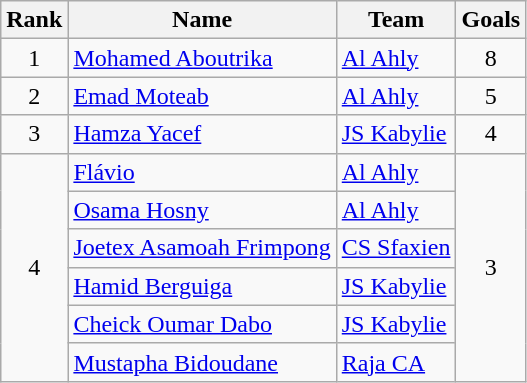<table class="wikitable" style="text-align:center">
<tr>
<th>Rank</th>
<th>Name</th>
<th>Team</th>
<th>Goals</th>
</tr>
<tr>
<td rowspan=1>1</td>
<td align="left"> <a href='#'>Mohamed Aboutrika</a></td>
<td align="left"> <a href='#'>Al Ahly</a></td>
<td>8</td>
</tr>
<tr>
<td rowspan=1>2</td>
<td align="left"> <a href='#'>Emad Moteab</a></td>
<td align="left"> <a href='#'>Al Ahly</a></td>
<td>5</td>
</tr>
<tr>
<td rowspan=1>3</td>
<td align="left"> <a href='#'>Hamza Yacef</a></td>
<td align="left"> <a href='#'>JS Kabylie</a></td>
<td>4</td>
</tr>
<tr>
<td rowspan=6>4</td>
<td align="left"> <a href='#'>Flávio</a></td>
<td align="left"> <a href='#'>Al Ahly</a></td>
<td rowspan=6>3</td>
</tr>
<tr>
<td align="left"> <a href='#'>Osama Hosny</a></td>
<td align="left"> <a href='#'>Al Ahly</a></td>
</tr>
<tr>
<td align="left"> <a href='#'>Joetex Asamoah Frimpong</a></td>
<td align="left"> <a href='#'>CS Sfaxien</a></td>
</tr>
<tr>
<td align="left"> <a href='#'>Hamid Berguiga</a></td>
<td align="left"> <a href='#'>JS Kabylie</a></td>
</tr>
<tr>
<td align="left"> <a href='#'>Cheick Oumar Dabo</a></td>
<td align="left"> <a href='#'>JS Kabylie</a></td>
</tr>
<tr>
<td align="left"> <a href='#'>Mustapha Bidoudane</a></td>
<td align="left"> <a href='#'>Raja CA</a></td>
</tr>
</table>
